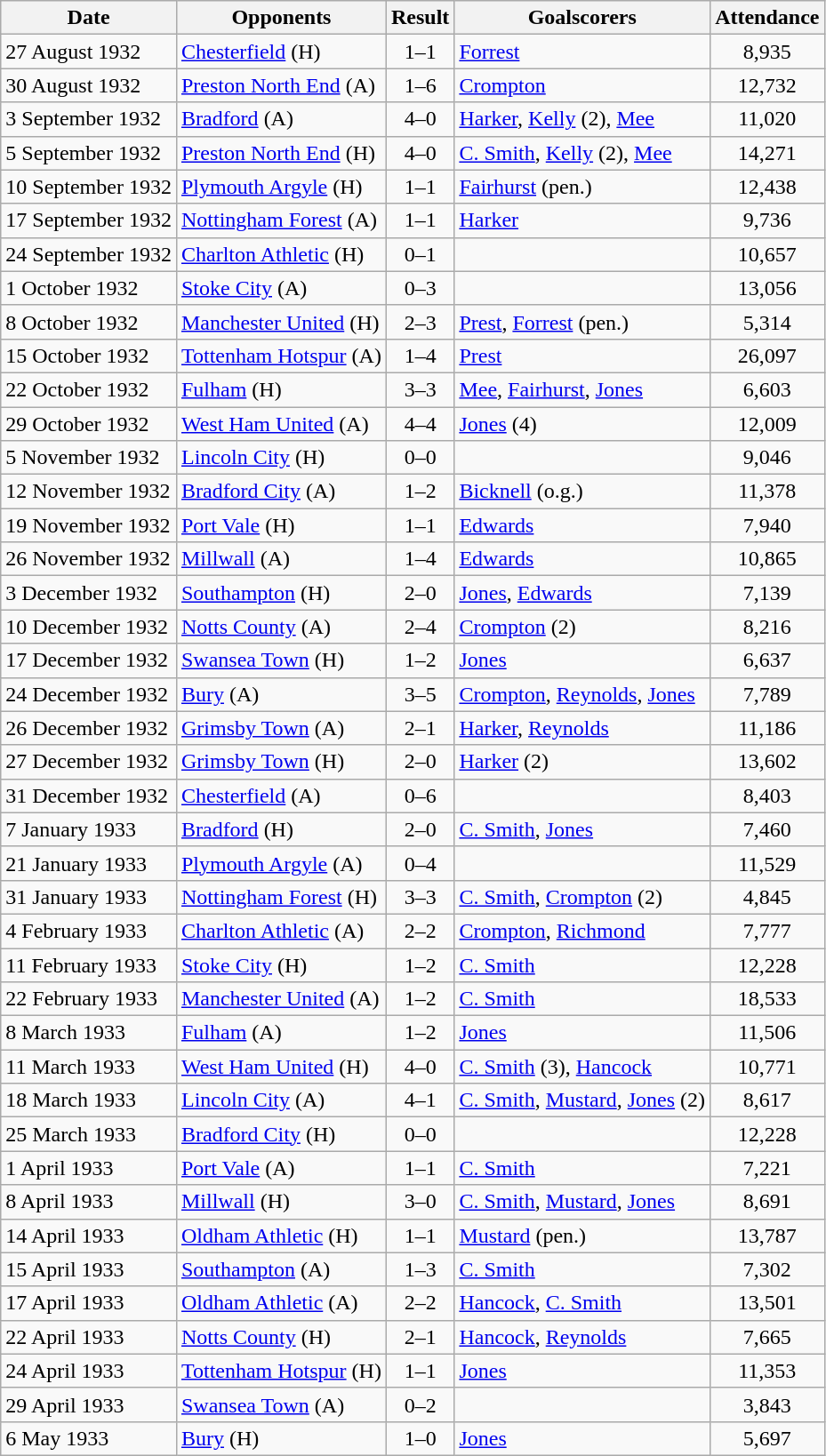<table class="wikitable">
<tr>
<th>Date</th>
<th>Opponents</th>
<th>Result</th>
<th>Goalscorers</th>
<th>Attendance</th>
</tr>
<tr>
<td>27 August 1932</td>
<td><a href='#'>Chesterfield</a> (H)</td>
<td align="center">1–1</td>
<td><a href='#'>Forrest</a></td>
<td align="center">8,935</td>
</tr>
<tr>
<td>30 August 1932</td>
<td><a href='#'>Preston North End</a> (A)</td>
<td align="center">1–6</td>
<td><a href='#'>Crompton</a></td>
<td align="center">12,732</td>
</tr>
<tr>
<td>3 September 1932</td>
<td><a href='#'>Bradford</a> (A)</td>
<td align="center">4–0</td>
<td><a href='#'>Harker</a>, <a href='#'>Kelly</a> (2), <a href='#'>Mee</a></td>
<td align="center">11,020</td>
</tr>
<tr>
<td>5 September 1932</td>
<td><a href='#'>Preston North End</a> (H)</td>
<td align="center">4–0</td>
<td><a href='#'>C. Smith</a>, <a href='#'>Kelly</a> (2), <a href='#'>Mee</a></td>
<td align="center">14,271</td>
</tr>
<tr>
<td>10 September 1932</td>
<td><a href='#'>Plymouth Argyle</a> (H)</td>
<td align="center">1–1</td>
<td><a href='#'>Fairhurst</a> (pen.)</td>
<td align="center">12,438</td>
</tr>
<tr>
<td>17 September 1932</td>
<td><a href='#'>Nottingham Forest</a> (A)</td>
<td align="center">1–1</td>
<td><a href='#'>Harker</a></td>
<td align="center">9,736</td>
</tr>
<tr>
<td>24 September 1932</td>
<td><a href='#'>Charlton Athletic</a> (H)</td>
<td align="center">0–1</td>
<td></td>
<td align="center">10,657</td>
</tr>
<tr>
<td>1 October 1932</td>
<td><a href='#'>Stoke City</a> (A)</td>
<td align="center">0–3</td>
<td></td>
<td align="center">13,056</td>
</tr>
<tr>
<td>8 October 1932</td>
<td><a href='#'>Manchester United</a> (H)</td>
<td align="center">2–3</td>
<td><a href='#'>Prest</a>, <a href='#'>Forrest</a> (pen.)</td>
<td align="center">5,314</td>
</tr>
<tr>
<td>15 October 1932</td>
<td><a href='#'>Tottenham Hotspur</a> (A)</td>
<td align="center">1–4</td>
<td><a href='#'>Prest</a></td>
<td align="center">26,097</td>
</tr>
<tr>
<td>22 October 1932</td>
<td><a href='#'>Fulham</a> (H)</td>
<td align="center">3–3</td>
<td><a href='#'>Mee</a>, <a href='#'>Fairhurst</a>, <a href='#'>Jones</a></td>
<td align="center">6,603</td>
</tr>
<tr>
<td>29 October 1932</td>
<td><a href='#'>West Ham United</a> (A)</td>
<td align="center">4–4</td>
<td><a href='#'>Jones</a> (4)</td>
<td align="center">12,009</td>
</tr>
<tr>
<td>5 November 1932</td>
<td><a href='#'>Lincoln City</a> (H)</td>
<td align="center">0–0</td>
<td></td>
<td align="center">9,046</td>
</tr>
<tr>
<td>12 November 1932</td>
<td><a href='#'>Bradford City</a> (A)</td>
<td align="center">1–2</td>
<td><a href='#'>Bicknell</a> (o.g.)</td>
<td align="center">11,378</td>
</tr>
<tr>
<td>19 November 1932</td>
<td><a href='#'>Port Vale</a> (H)</td>
<td align="center">1–1</td>
<td><a href='#'>Edwards</a></td>
<td align="center">7,940</td>
</tr>
<tr>
<td>26 November 1932</td>
<td><a href='#'>Millwall</a> (A)</td>
<td align="center">1–4</td>
<td><a href='#'>Edwards</a></td>
<td align="center">10,865</td>
</tr>
<tr>
<td>3 December 1932</td>
<td><a href='#'>Southampton</a> (H)</td>
<td align="center">2–0</td>
<td><a href='#'>Jones</a>, <a href='#'>Edwards</a></td>
<td align="center">7,139</td>
</tr>
<tr>
<td>10 December 1932</td>
<td><a href='#'>Notts County</a> (A)</td>
<td align="center">2–4</td>
<td><a href='#'>Crompton</a> (2)</td>
<td align="center">8,216</td>
</tr>
<tr>
<td>17 December 1932</td>
<td><a href='#'>Swansea Town</a> (H)</td>
<td align="center">1–2</td>
<td><a href='#'>Jones</a></td>
<td align="center">6,637</td>
</tr>
<tr>
<td>24 December 1932</td>
<td><a href='#'>Bury</a> (A)</td>
<td align="center">3–5</td>
<td><a href='#'>Crompton</a>, <a href='#'>Reynolds</a>, <a href='#'>Jones</a></td>
<td align="center">7,789</td>
</tr>
<tr>
<td>26 December 1932</td>
<td><a href='#'>Grimsby Town</a> (A)</td>
<td align="center">2–1</td>
<td><a href='#'>Harker</a>, <a href='#'>Reynolds</a></td>
<td align="center">11,186</td>
</tr>
<tr>
<td>27 December 1932</td>
<td><a href='#'>Grimsby Town</a> (H)</td>
<td align="center">2–0</td>
<td><a href='#'>Harker</a> (2)</td>
<td align="center">13,602</td>
</tr>
<tr>
<td>31 December 1932</td>
<td><a href='#'>Chesterfield</a> (A)</td>
<td align="center">0–6</td>
<td></td>
<td align="center">8,403</td>
</tr>
<tr>
<td>7 January 1933</td>
<td><a href='#'>Bradford</a> (H)</td>
<td align="center">2–0</td>
<td><a href='#'>C. Smith</a>, <a href='#'>Jones</a></td>
<td align="center">7,460</td>
</tr>
<tr>
<td>21 January 1933</td>
<td><a href='#'>Plymouth Argyle</a> (A)</td>
<td align="center">0–4</td>
<td></td>
<td align="center">11,529</td>
</tr>
<tr>
<td>31 January 1933</td>
<td><a href='#'>Nottingham Forest</a> (H)</td>
<td align="center">3–3</td>
<td><a href='#'>C. Smith</a>, <a href='#'>Crompton</a> (2)</td>
<td align="center">4,845</td>
</tr>
<tr>
<td>4 February 1933</td>
<td><a href='#'>Charlton Athletic</a> (A)</td>
<td align="center">2–2</td>
<td><a href='#'>Crompton</a>, <a href='#'>Richmond</a></td>
<td align="center">7,777</td>
</tr>
<tr>
<td>11 February 1933</td>
<td><a href='#'>Stoke City</a> (H)</td>
<td align="center">1–2</td>
<td><a href='#'>C. Smith</a></td>
<td align="center">12,228</td>
</tr>
<tr>
<td>22 February 1933</td>
<td><a href='#'>Manchester United</a> (A)</td>
<td align="center">1–2</td>
<td><a href='#'>C. Smith</a></td>
<td align="center">18,533</td>
</tr>
<tr>
<td>8 March 1933</td>
<td><a href='#'>Fulham</a> (A)</td>
<td align="center">1–2</td>
<td><a href='#'>Jones</a></td>
<td align="center">11,506</td>
</tr>
<tr>
<td>11 March 1933</td>
<td><a href='#'>West Ham United</a> (H)</td>
<td align="center">4–0</td>
<td><a href='#'>C. Smith</a> (3), <a href='#'>Hancock</a></td>
<td align="center">10,771</td>
</tr>
<tr>
<td>18 March 1933</td>
<td><a href='#'>Lincoln City</a> (A)</td>
<td align="center">4–1</td>
<td><a href='#'>C. Smith</a>, <a href='#'>Mustard</a>, <a href='#'>Jones</a> (2)</td>
<td align="center">8,617</td>
</tr>
<tr>
<td>25 March 1933</td>
<td><a href='#'>Bradford City</a> (H)</td>
<td align="center">0–0</td>
<td></td>
<td align="center">12,228</td>
</tr>
<tr>
<td>1 April 1933</td>
<td><a href='#'>Port Vale</a> (A)</td>
<td align="center">1–1</td>
<td><a href='#'>C. Smith</a></td>
<td align="center">7,221</td>
</tr>
<tr>
<td>8 April 1933</td>
<td><a href='#'>Millwall</a> (H)</td>
<td align="center">3–0</td>
<td><a href='#'>C. Smith</a>, <a href='#'>Mustard</a>, <a href='#'>Jones</a></td>
<td align="center">8,691</td>
</tr>
<tr>
<td>14 April 1933</td>
<td><a href='#'>Oldham Athletic</a> (H)</td>
<td align="center">1–1</td>
<td><a href='#'>Mustard</a> (pen.)</td>
<td align="center">13,787</td>
</tr>
<tr>
<td>15 April 1933</td>
<td><a href='#'>Southampton</a> (A)</td>
<td align="center">1–3</td>
<td><a href='#'>C. Smith</a></td>
<td align="center">7,302</td>
</tr>
<tr>
<td>17 April 1933</td>
<td><a href='#'>Oldham Athletic</a> (A)</td>
<td align="center">2–2</td>
<td><a href='#'>Hancock</a>, <a href='#'>C. Smith</a></td>
<td align="center">13,501</td>
</tr>
<tr>
<td>22 April 1933</td>
<td><a href='#'>Notts County</a> (H)</td>
<td align="center">2–1</td>
<td><a href='#'>Hancock</a>, <a href='#'>Reynolds</a></td>
<td align="center">7,665</td>
</tr>
<tr>
<td>24 April 1933</td>
<td><a href='#'>Tottenham Hotspur</a> (H)</td>
<td align="center">1–1</td>
<td><a href='#'>Jones</a></td>
<td align="center">11,353</td>
</tr>
<tr>
<td>29 April 1933</td>
<td><a href='#'>Swansea Town</a> (A)</td>
<td align="center">0–2</td>
<td></td>
<td align="center">3,843</td>
</tr>
<tr>
<td>6 May 1933</td>
<td><a href='#'>Bury</a> (H)</td>
<td align="center">1–0</td>
<td><a href='#'>Jones</a></td>
<td align="center">5,697</td>
</tr>
</table>
